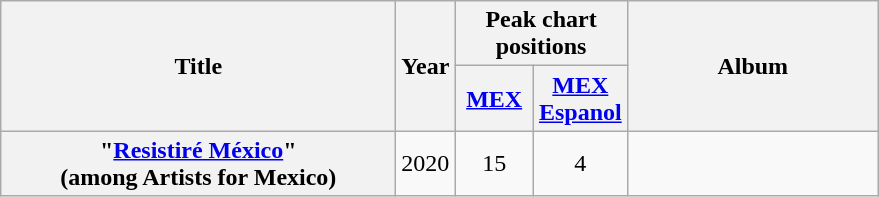<table class="wikitable plainrowheaders" style="text-align:center;">
<tr>
<th rowspan="2" scope="col" style="width:16em;">Title</th>
<th rowspan="2" scope="col" style="width:2em;">Year</th>
<th colspan="2">Peak chart positions</th>
<th rowspan="2" scope="col" style="width:10em;">Album</th>
</tr>
<tr>
<th style="width:45px;"><a href='#'>MEX</a></th>
<th style="width:45px;"><a href='#'>MEX<br>Espanol</a></th>
</tr>
<tr>
<th scope="row">"<a href='#'>Resistiré México</a>"<br><span>(among Artists for Mexico)</span></th>
<td>2020</td>
<td>15</td>
<td>4</td>
<td></td>
</tr>
</table>
